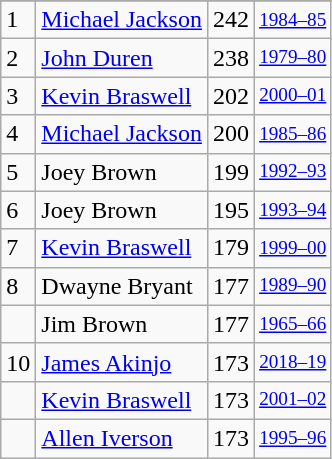<table class="wikitable">
<tr>
</tr>
<tr>
<td>1</td>
<td><a href='#'>Michael Jackson</a></td>
<td>242</td>
<td style="font-size:80%;"><a href='#'>1984–85</a></td>
</tr>
<tr>
<td>2</td>
<td><a href='#'>John Duren</a></td>
<td>238</td>
<td style="font-size:80%;"><a href='#'>1979–80</a></td>
</tr>
<tr>
<td>3</td>
<td><a href='#'>Kevin Braswell</a></td>
<td>202</td>
<td style="font-size:80%;"><a href='#'>2000–01</a></td>
</tr>
<tr>
<td>4</td>
<td><a href='#'>Michael Jackson</a></td>
<td>200</td>
<td style="font-size:80%;"><a href='#'>1985–86</a></td>
</tr>
<tr>
<td>5</td>
<td>Joey Brown</td>
<td>199</td>
<td style="font-size:80%;"><a href='#'>1992–93</a></td>
</tr>
<tr>
<td>6</td>
<td>Joey Brown</td>
<td>195</td>
<td style="font-size:80%;"><a href='#'>1993–94</a></td>
</tr>
<tr>
<td>7</td>
<td><a href='#'>Kevin Braswell</a></td>
<td>179</td>
<td style="font-size:80%;"><a href='#'>1999–00</a></td>
</tr>
<tr>
<td>8</td>
<td>Dwayne Bryant</td>
<td>177</td>
<td style="font-size:80%;"><a href='#'>1989–90</a></td>
</tr>
<tr>
<td></td>
<td>Jim Brown</td>
<td>177</td>
<td style="font-size:80%;"><a href='#'>1965–66</a></td>
</tr>
<tr>
<td>10</td>
<td><a href='#'>James Akinjo</a></td>
<td>173</td>
<td style="font-size:80%;"><a href='#'>2018–19</a></td>
</tr>
<tr>
<td></td>
<td><a href='#'>Kevin Braswell</a></td>
<td>173</td>
<td style="font-size:80%;"><a href='#'>2001–02</a></td>
</tr>
<tr>
<td></td>
<td><a href='#'>Allen Iverson</a></td>
<td>173</td>
<td style="font-size:80%;"><a href='#'>1995–96</a></td>
</tr>
</table>
